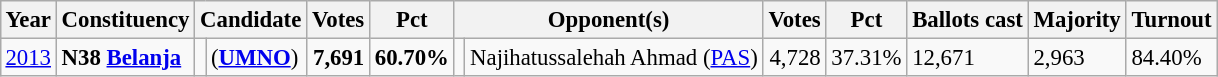<table class="wikitable" style="margin:0.5em ; font-size:95%">
<tr>
<th>Year</th>
<th>Constituency</th>
<th colspan=2>Candidate</th>
<th>Votes</th>
<th>Pct</th>
<th colspan=2>Opponent(s)</th>
<th>Votes</th>
<th>Pct</th>
<th>Ballots cast</th>
<th>Majority</th>
<th>Turnout</th>
</tr>
<tr>
<td><a href='#'>2013</a></td>
<td><strong>N38 <a href='#'>Belanja</a></strong></td>
<td></td>
<td> (<a href='#'><strong>UMNO</strong></a>)</td>
<td align="right"><strong>7,691</strong></td>
<td><strong>60.70%</strong></td>
<td></td>
<td>Najihatussalehah Ahmad (<a href='#'>PAS</a>)</td>
<td align="right">4,728</td>
<td>37.31%</td>
<td>12,671</td>
<td>2,963</td>
<td>84.40%</td>
</tr>
</table>
